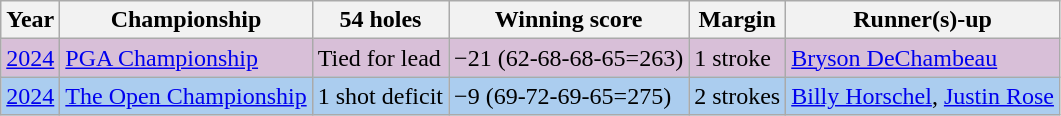<table class="wikitable">
<tr>
<th>Year</th>
<th>Championship</th>
<th>54 holes</th>
<th>Winning score</th>
<th>Margin</th>
<th>Runner(s)-up</th>
</tr>
<tr style="background:#D8BFD8;">
<td><a href='#'>2024</a></td>
<td><a href='#'>PGA Championship</a></td>
<td>Tied for lead</td>
<td>−21 (62-68-68-65=263)</td>
<td>1 stroke</td>
<td> <a href='#'>Bryson DeChambeau</a></td>
</tr>
<tr style="background:#ABCDEF;">
<td><a href='#'>2024</a></td>
<td><a href='#'>The Open Championship</a></td>
<td>1 shot deficit</td>
<td>−9 (69-72-69-65=275)</td>
<td>2 strokes</td>
<td> <a href='#'>Billy Horschel</a>,  <a href='#'>Justin Rose</a></td>
</tr>
</table>
